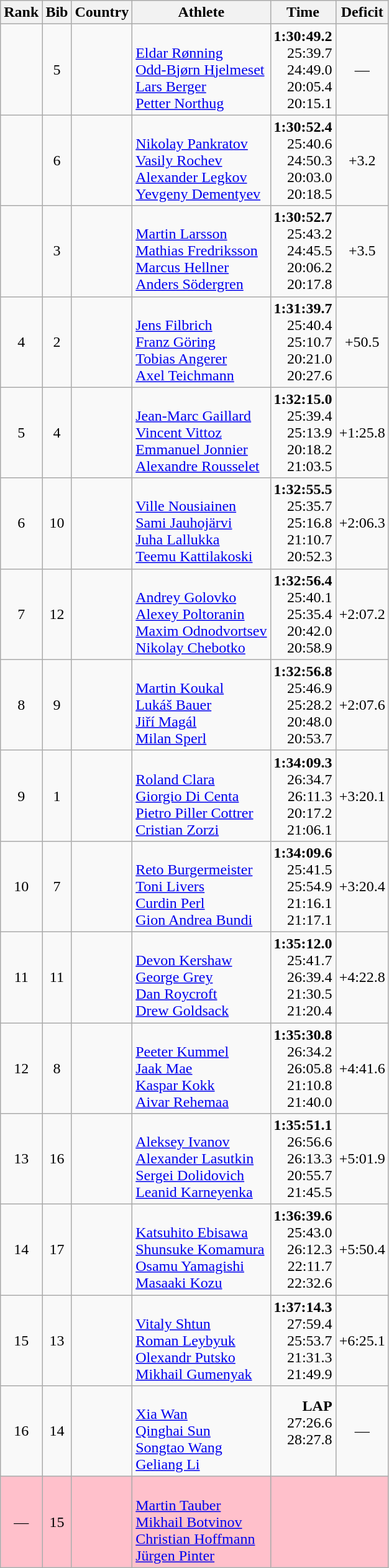<table class="wikitable sortable" style="text-align:center">
<tr>
<th>Rank</th>
<th>Bib</th>
<th>Country</th>
<th>Athlete</th>
<th>Time</th>
<th>Deficit</th>
</tr>
<tr>
<td></td>
<td>5</td>
<td align="left"></td>
<td align="left"><br><a href='#'>Eldar Rønning</a><br><a href='#'>Odd-Bjørn Hjelmeset</a><br><a href='#'>Lars Berger</a><br><a href='#'>Petter Northug</a></td>
<td align="right"><strong>1:30:49.2</strong><br>25:39.7<br>24:49.0<br>20:05.4<br>20:15.1</td>
<td>—</td>
</tr>
<tr>
<td></td>
<td>6</td>
<td align="left"></td>
<td align="left"><br><a href='#'>Nikolay Pankratov</a><br><a href='#'>Vasily Rochev</a><br><a href='#'>Alexander Legkov</a><br><a href='#'>Yevgeny Dementyev</a></td>
<td align="right"><strong>1:30:52.4</strong><br>25:40.6<br>24:50.3<br>20:03.0 <br>20:18.5</td>
<td>+3.2</td>
</tr>
<tr>
<td></td>
<td>3</td>
<td align="left"></td>
<td align="left"><br><a href='#'>Martin Larsson</a><br><a href='#'>Mathias Fredriksson</a><br><a href='#'>Marcus Hellner</a><br><a href='#'>Anders Södergren</a></td>
<td align="right"><strong>1:30:52.7</strong><br>25:43.2<br>24:45.5<br>20:06.2<br>20:17.8</td>
<td>+3.5</td>
</tr>
<tr>
<td>4</td>
<td>2</td>
<td align="left"></td>
<td align="left"><br><a href='#'>Jens Filbrich</a><br><a href='#'>Franz Göring</a><br><a href='#'>Tobias Angerer</a><br><a href='#'>Axel Teichmann</a></td>
<td align="right"><strong>1:31:39.7</strong><br>25:40.4<br>25:10.7<br>20:21.0<br>20:27.6</td>
<td>+50.5</td>
</tr>
<tr>
<td>5</td>
<td>4</td>
<td align="left"></td>
<td align="left"><br> <a href='#'>Jean-Marc Gaillard</a><br><a href='#'>Vincent Vittoz</a><br><a href='#'>Emmanuel Jonnier</a><br><a href='#'>Alexandre Rousselet</a></td>
<td align="right"><strong>1:32:15.0</strong><br>25:39.4<br>25:13.9<br>20:18.2<br>21:03.5</td>
<td>+1:25.8</td>
</tr>
<tr>
<td>6</td>
<td>10</td>
<td align="left"></td>
<td align="left"><br><a href='#'>Ville Nousiainen</a><br><a href='#'>Sami Jauhojärvi</a><br><a href='#'>Juha Lallukka</a><br><a href='#'>Teemu Kattilakoski</a></td>
<td align="right"><strong>1:32:55.5</strong><br>25:35.7<br>25:16.8<br>21:10.7<br>20:52.3</td>
<td>+2:06.3</td>
</tr>
<tr>
<td>7</td>
<td>12</td>
<td align="left"></td>
<td align="left"><br><a href='#'>Andrey Golovko</a><br><a href='#'>Alexey Poltoranin</a><br><a href='#'>Maxim Odnodvortsev</a><br><a href='#'>Nikolay Chebotko</a></td>
<td align="right"><strong>1:32:56.4</strong><br>25:40.1 <br>25:35.4<br>20:42.0<br>20:58.9</td>
<td>+2:07.2</td>
</tr>
<tr>
<td>8</td>
<td>9</td>
<td align="left"></td>
<td align="left"><br><a href='#'>Martin Koukal</a><br><a href='#'>Lukáš Bauer</a><br><a href='#'>Jiří Magál</a><br><a href='#'>Milan Sperl</a></td>
<td align="right"><strong>1:32:56.8</strong><br>25:46.9<br>25:28.2<br>20:48.0<br>20:53.7</td>
<td>+2:07.6</td>
</tr>
<tr>
<td>9</td>
<td>1</td>
<td align="left"></td>
<td align="left"><br><a href='#'>Roland Clara</a><br><a href='#'>Giorgio Di Centa</a><br><a href='#'>Pietro Piller Cottrer</a><br><a href='#'>Cristian Zorzi</a></td>
<td align="right"><strong>1:34:09.3</strong><br>26:34.7<br>26:11.3<br>20:17.2<br>21:06.1</td>
<td>+3:20.1</td>
</tr>
<tr>
<td>10</td>
<td>7</td>
<td align="left"></td>
<td align="left"><br><a href='#'>Reto Burgermeister</a><br> <a href='#'>Toni Livers</a><br><a href='#'>Curdin Perl</a><br><a href='#'>Gion Andrea Bundi</a></td>
<td align="right"><strong>1:34:09.6</strong><br>25:41.5<br>25:54.9<br>21:16.1<br>21:17.1</td>
<td>+3:20.4</td>
</tr>
<tr>
<td>11</td>
<td>11</td>
<td align="left"></td>
<td align="left"><br><a href='#'>Devon Kershaw</a><br><a href='#'>George Grey</a><br><a href='#'>Dan Roycroft</a><br><a href='#'>Drew Goldsack</a></td>
<td align="right"><strong>1:35:12.0</strong> <br>25:41.7<br>26:39.4<br>21:30.5<br>21:20.4</td>
<td>+4:22.8</td>
</tr>
<tr>
<td>12</td>
<td>8</td>
<td align="left"></td>
<td align="left"><br><a href='#'>Peeter Kummel</a><br><a href='#'>Jaak Mae</a><br><a href='#'>Kaspar Kokk</a><br><a href='#'>Aivar Rehemaa</a></td>
<td align="right"><strong>1:35:30.8</strong><br>26:34.2<br>26:05.8<br>21:10.8<br>21:40.0</td>
<td>+4:41.6</td>
</tr>
<tr>
<td>13</td>
<td>16</td>
<td align="left"></td>
<td align="left"><br><a href='#'>Aleksey Ivanov</a><br><a href='#'>Alexander Lasutkin</a><br><a href='#'>Sergei Dolidovich</a><br><a href='#'>Leanid Karneyenka</a></td>
<td align="right"><strong>1:35:51.1</strong><br>26:56.6<br>26:13.3<br>20:55.7<br>21:45.5</td>
<td>+5:01.9</td>
</tr>
<tr>
<td>14</td>
<td>17</td>
<td align="left"></td>
<td align="left"><br><a href='#'>Katsuhito Ebisawa</a><br><a href='#'>Shunsuke Komamura</a><br><a href='#'>Osamu Yamagishi</a><br><a href='#'>Masaaki Kozu</a></td>
<td align="right"><strong>1:36:39.6</strong><br>25:43.0<br>26:12.3<br>22:11.7<br>22:32.6</td>
<td>+5:50.4</td>
</tr>
<tr>
<td>15</td>
<td>13</td>
<td align="left"></td>
<td align="left"><br><a href='#'>Vitaly Shtun</a><br><a href='#'>Roman Leybyuk</a><br><a href='#'>Olexandr Putsko</a><br><a href='#'>Mikhail Gumenyak</a></td>
<td align="right"><strong>1:37:14.3</strong><br>27:59.4<br>25:53.7<br>21:31.3<br>21:49.9</td>
<td>+6:25.1</td>
</tr>
<tr>
<td>16</td>
<td>14</td>
<td align="left"></td>
<td align="left"><br><a href='#'>Xia Wan</a><br><a href='#'>Qinghai Sun</a><br><a href='#'>Songtao Wang</a><br><a href='#'>Geliang Li</a></td>
<td align="right"><strong>LAP</strong><br>27:26.6<br>28:27.8<br><br></td>
<td>—</td>
</tr>
<tr bgcolor=pink>
<td>—</td>
<td>15</td>
<td align="left"></td>
<td align="left"><br><a href='#'>Martin Tauber</a><br><a href='#'>Mikhail Botvinov</a><br><a href='#'>Christian Hoffmann</a><br><a href='#'>Jürgen Pinter</a></td>
<td colspan="2"></td>
</tr>
</table>
